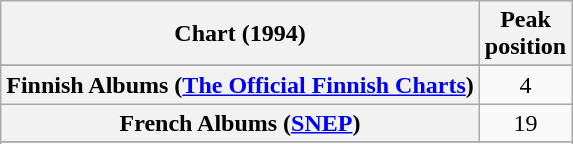<table class="wikitable sortable plainrowheaders" style="text-align:center">
<tr>
<th>Chart (1994)</th>
<th>Peak<br>position</th>
</tr>
<tr>
</tr>
<tr>
</tr>
<tr>
</tr>
<tr>
</tr>
<tr>
<th scope="row">Finnish Albums (<a href='#'>The Official Finnish Charts</a>)</th>
<td>4</td>
</tr>
<tr>
<th scope="row">French Albums (<a href='#'>SNEP</a>)</th>
<td>19</td>
</tr>
<tr>
</tr>
<tr>
</tr>
<tr>
</tr>
<tr>
</tr>
<tr>
</tr>
<tr>
</tr>
<tr>
</tr>
<tr>
</tr>
<tr>
</tr>
</table>
